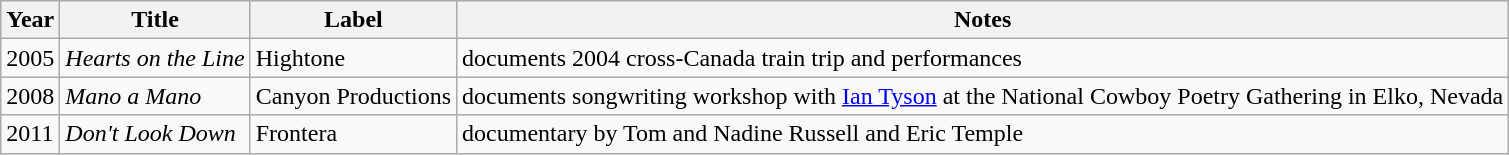<table class="wikitable">
<tr>
<th>Year</th>
<th>Title</th>
<th>Label</th>
<th>Notes</th>
</tr>
<tr>
<td>2005</td>
<td><em>Hearts on the Line</em></td>
<td>Hightone</td>
<td>documents 2004 cross-Canada train trip and performances</td>
</tr>
<tr>
<td>2008</td>
<td><em>Mano a Mano</em></td>
<td>Canyon Productions</td>
<td>documents songwriting workshop with <a href='#'>Ian Tyson</a> at the National Cowboy Poetry Gathering in Elko, Nevada</td>
</tr>
<tr>
<td>2011</td>
<td><em>Don't Look Down</em></td>
<td>Frontera</td>
<td>documentary by Tom and Nadine Russell and Eric Temple</td>
</tr>
</table>
